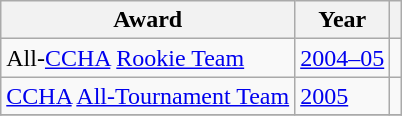<table class="wikitable">
<tr>
<th>Award</th>
<th>Year</th>
<th></th>
</tr>
<tr>
<td>All-<a href='#'>CCHA</a> <a href='#'>Rookie Team</a></td>
<td><a href='#'>2004–05</a></td>
<td></td>
</tr>
<tr>
<td><a href='#'>CCHA</a> <a href='#'>All-Tournament Team</a></td>
<td><a href='#'>2005</a></td>
<td></td>
</tr>
<tr>
</tr>
</table>
